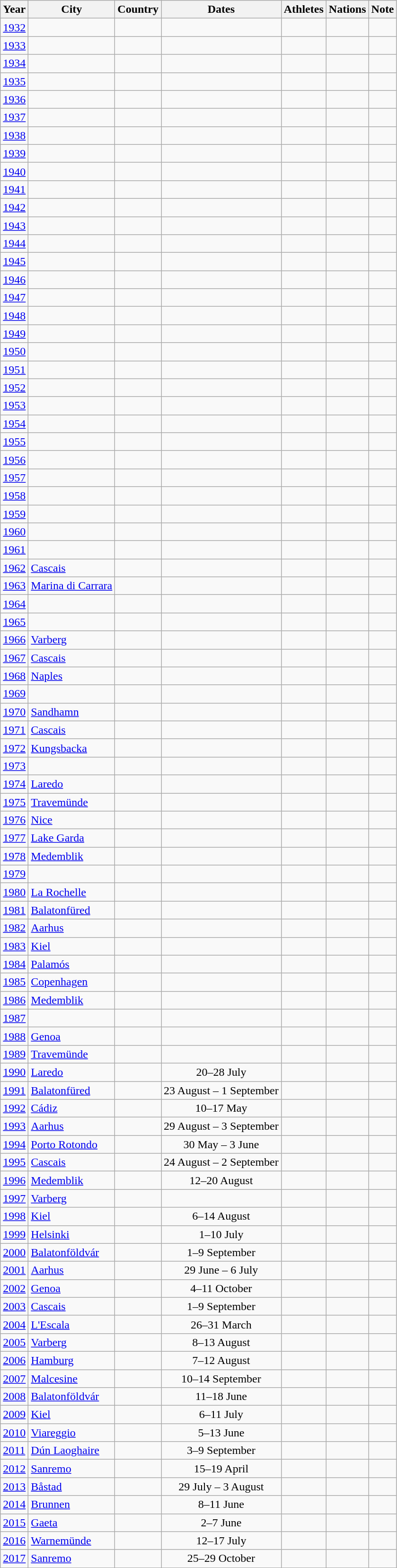<table class="wikitable">
<tr>
<th>Year</th>
<th>City</th>
<th>Country</th>
<th>Dates</th>
<th>Athletes</th>
<th>Nations</th>
<th>Note</th>
</tr>
<tr>
<td><a href='#'>1932</a></td>
<td></td>
<td></td>
<td align=center></td>
<td align=center></td>
<td align=center></td>
<td></td>
</tr>
<tr>
<td><a href='#'>1933</a></td>
<td></td>
<td></td>
<td align=center></td>
<td align=center></td>
<td align=center></td>
<td></td>
</tr>
<tr>
<td><a href='#'>1934</a></td>
<td></td>
<td></td>
<td align=center></td>
<td align=center></td>
<td align=center></td>
<td></td>
</tr>
<tr>
<td><a href='#'>1935</a></td>
<td></td>
<td></td>
<td align=center></td>
<td align=center></td>
<td align=center></td>
<td></td>
</tr>
<tr>
<td><a href='#'>1936</a></td>
<td></td>
<td></td>
<td align=center></td>
<td align=center></td>
<td align=center></td>
<td></td>
</tr>
<tr>
<td><a href='#'>1937</a></td>
<td></td>
<td></td>
<td align=center></td>
<td align=center></td>
<td align=center></td>
<td></td>
</tr>
<tr>
<td><a href='#'>1938</a></td>
<td></td>
<td></td>
<td align=center></td>
<td align=center></td>
<td align=center></td>
<td></td>
</tr>
<tr>
<td><a href='#'>1939</a></td>
<td></td>
<td></td>
<td align=center></td>
<td align=center></td>
<td align=center></td>
<td></td>
</tr>
<tr>
<td><a href='#'>1940</a></td>
<td></td>
<td></td>
<td align=center></td>
<td align=center></td>
<td align=center></td>
<td></td>
</tr>
<tr>
<td><a href='#'>1941</a></td>
<td></td>
<td></td>
<td align=center></td>
<td align=center></td>
<td align=center></td>
<td></td>
</tr>
<tr>
<td><a href='#'>1942</a></td>
<td></td>
<td></td>
<td align=center></td>
<td align=center></td>
<td align=center></td>
<td></td>
</tr>
<tr>
<td><a href='#'>1943</a></td>
<td></td>
<td></td>
<td align=center></td>
<td align=center></td>
<td align=center></td>
<td></td>
</tr>
<tr>
<td><a href='#'>1944</a></td>
<td></td>
<td></td>
<td align=center></td>
<td align=center></td>
<td align=center></td>
<td></td>
</tr>
<tr>
<td><a href='#'>1945</a></td>
<td></td>
<td></td>
<td align=center></td>
<td align=center></td>
<td align=center></td>
<td></td>
</tr>
<tr>
<td><a href='#'>1946</a></td>
<td></td>
<td></td>
<td align=center></td>
<td align=center></td>
<td align=center></td>
<td></td>
</tr>
<tr>
<td><a href='#'>1947</a></td>
<td></td>
<td></td>
<td align=center></td>
<td align=center></td>
<td align=center></td>
<td></td>
</tr>
<tr>
<td><a href='#'>1948</a></td>
<td></td>
<td></td>
<td align=center></td>
<td align=center></td>
<td align=center></td>
<td></td>
</tr>
<tr>
<td><a href='#'>1949</a></td>
<td></td>
<td></td>
<td align=center></td>
<td align=center></td>
<td align=center></td>
<td></td>
</tr>
<tr>
<td><a href='#'>1950</a></td>
<td></td>
<td></td>
<td align=center></td>
<td align=center></td>
<td align=center></td>
<td></td>
</tr>
<tr>
<td><a href='#'>1951</a></td>
<td></td>
<td></td>
<td align=center></td>
<td align=center></td>
<td align=center></td>
<td></td>
</tr>
<tr>
<td><a href='#'>1952</a></td>
<td></td>
<td></td>
<td align=center></td>
<td align=center></td>
<td align=center></td>
<td></td>
</tr>
<tr>
<td><a href='#'>1953</a></td>
<td></td>
<td></td>
<td align=center></td>
<td align=center></td>
<td align=center></td>
<td></td>
</tr>
<tr>
<td><a href='#'>1954</a></td>
<td></td>
<td></td>
<td align=center></td>
<td align=center></td>
<td align=center></td>
<td></td>
</tr>
<tr>
<td><a href='#'>1955</a></td>
<td></td>
<td></td>
<td align=center></td>
<td align=center></td>
<td align=center></td>
<td></td>
</tr>
<tr>
<td><a href='#'>1956</a></td>
<td></td>
<td></td>
<td align=center></td>
<td align=center></td>
<td align=center></td>
<td></td>
</tr>
<tr>
<td><a href='#'>1957</a></td>
<td></td>
<td></td>
<td align=center></td>
<td align=center></td>
<td align=center></td>
<td></td>
</tr>
<tr>
<td><a href='#'>1958</a></td>
<td></td>
<td></td>
<td align=center></td>
<td align=center></td>
<td align=center></td>
<td></td>
</tr>
<tr>
<td><a href='#'>1959</a></td>
<td></td>
<td></td>
<td align=center></td>
<td align=center></td>
<td align=center></td>
<td></td>
</tr>
<tr>
<td><a href='#'>1960</a></td>
<td></td>
<td></td>
<td align=center></td>
<td align=center></td>
<td align=center></td>
<td></td>
</tr>
<tr>
<td><a href='#'>1961</a></td>
<td></td>
<td></td>
<td align=center></td>
<td align=center></td>
<td align=center></td>
<td></td>
</tr>
<tr>
<td><a href='#'>1962</a></td>
<td><a href='#'>Cascais</a></td>
<td></td>
<td align=center></td>
<td align=center></td>
<td align=center></td>
<td></td>
</tr>
<tr>
<td><a href='#'>1963</a></td>
<td><a href='#'>Marina di Carrara</a></td>
<td></td>
<td align=center></td>
<td align=center></td>
<td align=center></td>
<td></td>
</tr>
<tr>
<td><a href='#'>1964</a></td>
<td></td>
<td></td>
<td align=center></td>
<td align=center></td>
<td align=center></td>
<td></td>
</tr>
<tr>
<td><a href='#'>1965</a></td>
<td></td>
<td></td>
<td align=center></td>
<td align=center></td>
<td align=center></td>
<td></td>
</tr>
<tr>
<td><a href='#'>1966</a></td>
<td><a href='#'>Varberg</a></td>
<td></td>
<td align=center></td>
<td align=center></td>
<td align=center></td>
<td></td>
</tr>
<tr>
<td><a href='#'>1967</a></td>
<td><a href='#'>Cascais</a></td>
<td></td>
<td align=center></td>
<td align=center></td>
<td align=center></td>
<td></td>
</tr>
<tr>
<td><a href='#'>1968</a></td>
<td><a href='#'>Naples</a></td>
<td></td>
<td align=center></td>
<td align=center></td>
<td align=center></td>
<td></td>
</tr>
<tr>
<td><a href='#'>1969</a></td>
<td></td>
<td></td>
<td align=center></td>
<td align=center></td>
<td align=center></td>
<td></td>
</tr>
<tr>
<td><a href='#'>1970</a></td>
<td><a href='#'>Sandhamn</a></td>
<td></td>
<td align=center></td>
<td align=center></td>
<td align=center></td>
<td></td>
</tr>
<tr>
<td><a href='#'>1971</a></td>
<td><a href='#'>Cascais</a></td>
<td></td>
<td align=center></td>
<td align=center></td>
<td align=center></td>
<td></td>
</tr>
<tr>
<td><a href='#'>1972</a></td>
<td><a href='#'>Kungsbacka</a></td>
<td></td>
<td align=center></td>
<td align=center></td>
<td align=center></td>
<td></td>
</tr>
<tr>
<td><a href='#'>1973</a></td>
<td></td>
<td></td>
<td align=center></td>
<td align=center></td>
<td align=center></td>
<td></td>
</tr>
<tr>
<td><a href='#'>1974</a></td>
<td><a href='#'>Laredo</a></td>
<td></td>
<td align=center></td>
<td align=center></td>
<td align=center></td>
<td></td>
</tr>
<tr>
<td><a href='#'>1975</a></td>
<td><a href='#'>Travemünde</a></td>
<td></td>
<td align=center></td>
<td align=center></td>
<td align=center></td>
<td></td>
</tr>
<tr>
<td><a href='#'>1976</a></td>
<td><a href='#'>Nice</a></td>
<td></td>
<td align=center></td>
<td align=center></td>
<td align=center></td>
<td></td>
</tr>
<tr>
<td><a href='#'>1977</a></td>
<td><a href='#'>Lake Garda</a></td>
<td></td>
<td align=center></td>
<td align=center></td>
<td align=center></td>
<td></td>
</tr>
<tr>
<td><a href='#'>1978</a></td>
<td><a href='#'>Medemblik</a></td>
<td></td>
<td align=center></td>
<td align=center></td>
<td align=center></td>
<td></td>
</tr>
<tr>
<td><a href='#'>1979</a></td>
<td></td>
<td></td>
<td align=center></td>
<td align=center></td>
<td align=center></td>
<td></td>
</tr>
<tr>
<td><a href='#'>1980</a></td>
<td><a href='#'>La Rochelle</a></td>
<td></td>
<td align=center></td>
<td align=center></td>
<td align=center></td>
<td></td>
</tr>
<tr>
<td><a href='#'>1981</a></td>
<td><a href='#'>Balatonfüred</a></td>
<td></td>
<td align=center></td>
<td align=center></td>
<td align=center></td>
<td></td>
</tr>
<tr>
<td><a href='#'>1982</a></td>
<td><a href='#'>Aarhus</a></td>
<td></td>
<td align=center></td>
<td align=center></td>
<td align=center></td>
<td></td>
</tr>
<tr>
<td><a href='#'>1983</a></td>
<td><a href='#'>Kiel</a></td>
<td></td>
<td align=center></td>
<td align=center></td>
<td align=center></td>
<td></td>
</tr>
<tr>
<td><a href='#'>1984</a></td>
<td><a href='#'>Palamós</a></td>
<td></td>
<td align=center></td>
<td align=center></td>
<td align=center></td>
<td></td>
</tr>
<tr>
<td><a href='#'>1985</a></td>
<td><a href='#'>Copenhagen</a></td>
<td></td>
<td align=center></td>
<td align=center></td>
<td align=center></td>
<td></td>
</tr>
<tr>
<td><a href='#'>1986</a></td>
<td><a href='#'>Medemblik</a></td>
<td></td>
<td align=center></td>
<td align=center></td>
<td align=center></td>
<td></td>
</tr>
<tr>
<td><a href='#'>1987</a></td>
<td></td>
<td></td>
<td align=center></td>
<td align=center></td>
<td align=center></td>
<td></td>
</tr>
<tr>
<td><a href='#'>1988</a></td>
<td><a href='#'>Genoa</a></td>
<td></td>
<td align=center></td>
<td align=center></td>
<td align=center></td>
<td></td>
</tr>
<tr>
<td><a href='#'>1989</a></td>
<td><a href='#'>Travemünde</a></td>
<td></td>
<td align=center></td>
<td align=center></td>
<td align=center></td>
<td></td>
</tr>
<tr>
<td><a href='#'>1990</a></td>
<td><a href='#'>Laredo</a></td>
<td></td>
<td align=center>20–28 July</td>
<td align=center></td>
<td align=center></td>
<td></td>
</tr>
<tr>
<td><a href='#'>1991</a></td>
<td><a href='#'>Balatonfüred</a></td>
<td></td>
<td align=center>23 August – 1 September</td>
<td align=center></td>
<td align=center></td>
<td></td>
</tr>
<tr>
<td><a href='#'>1992</a></td>
<td><a href='#'>Cádiz</a></td>
<td></td>
<td align=center>10–17 May</td>
<td align=center></td>
<td align=center></td>
<td></td>
</tr>
<tr>
<td><a href='#'>1993</a></td>
<td><a href='#'>Aarhus</a></td>
<td></td>
<td align=center>29 August – 3 September</td>
<td align=center></td>
<td align=center></td>
<td></td>
</tr>
<tr>
<td><a href='#'>1994</a></td>
<td><a href='#'>Porto Rotondo</a></td>
<td></td>
<td align=center>30 May – 3 June</td>
<td align=center></td>
<td align=center></td>
<td></td>
</tr>
<tr>
<td><a href='#'>1995</a></td>
<td><a href='#'>Cascais</a></td>
<td></td>
<td align=center>24 August – 2 September</td>
<td align=center></td>
<td align=center></td>
<td></td>
</tr>
<tr>
<td><a href='#'>1996</a></td>
<td><a href='#'>Medemblik</a></td>
<td></td>
<td align=center>12–20 August</td>
<td align=center></td>
<td align=center></td>
<td></td>
</tr>
<tr>
<td><a href='#'>1997</a></td>
<td><a href='#'>Varberg</a></td>
<td></td>
<td align=center></td>
<td align=center></td>
<td align=center></td>
<td></td>
</tr>
<tr>
<td><a href='#'>1998</a></td>
<td><a href='#'>Kiel</a></td>
<td></td>
<td align=center>6–14 August</td>
<td align=center></td>
<td align=center></td>
<td></td>
</tr>
<tr>
<td><a href='#'>1999</a></td>
<td><a href='#'>Helsinki</a></td>
<td></td>
<td align=center>1–10 July</td>
<td align=center></td>
<td align=center></td>
<td></td>
</tr>
<tr>
<td><a href='#'>2000</a></td>
<td><a href='#'>Balatonföldvár</a></td>
<td></td>
<td align=center>1–9 September</td>
<td align=center></td>
<td align=center></td>
<td></td>
</tr>
<tr>
<td><a href='#'>2001</a></td>
<td><a href='#'>Aarhus</a></td>
<td></td>
<td align=center>29 June – 6 July</td>
<td align=center></td>
<td align=center></td>
<td></td>
</tr>
<tr>
<td><a href='#'>2002</a></td>
<td><a href='#'>Genoa</a></td>
<td></td>
<td align=center>4–11 October</td>
<td align=center></td>
<td align=center></td>
<td></td>
</tr>
<tr>
<td><a href='#'>2003</a></td>
<td><a href='#'>Cascais</a></td>
<td></td>
<td align=center>1–9 September</td>
<td align=center></td>
<td align=center></td>
<td></td>
</tr>
<tr>
<td><a href='#'>2004</a></td>
<td><a href='#'>L'Escala</a></td>
<td></td>
<td align=center>26–31 March</td>
<td align=center></td>
<td align=center></td>
<td></td>
</tr>
<tr>
<td><a href='#'>2005</a></td>
<td><a href='#'>Varberg</a></td>
<td></td>
<td align=center>8–13 August</td>
<td align=center></td>
<td align=center></td>
<td></td>
</tr>
<tr>
<td><a href='#'>2006</a></td>
<td><a href='#'>Hamburg</a></td>
<td></td>
<td align=center>7–12 August</td>
<td align=center></td>
<td align=center></td>
<td></td>
</tr>
<tr>
<td><a href='#'>2007</a></td>
<td><a href='#'>Malcesine</a></td>
<td></td>
<td align=center>10–14 September</td>
<td align=center></td>
<td align=center></td>
<td></td>
</tr>
<tr>
<td><a href='#'>2008</a></td>
<td><a href='#'>Balatonföldvár</a></td>
<td></td>
<td align=center>11–18 June</td>
<td align=center></td>
<td align=center></td>
<td></td>
</tr>
<tr>
<td><a href='#'>2009</a></td>
<td><a href='#'>Kiel</a></td>
<td></td>
<td align=center>6–11 July</td>
<td align=center></td>
<td align=center></td>
<td></td>
</tr>
<tr>
<td><a href='#'>2010</a></td>
<td><a href='#'>Viareggio</a></td>
<td></td>
<td align=center>5–13 June</td>
<td align=center></td>
<td align=center></td>
<td></td>
</tr>
<tr>
<td><a href='#'>2011</a></td>
<td><a href='#'>Dún Laoghaire</a></td>
<td></td>
<td align=center>3–9 September</td>
<td align=center></td>
<td align=center></td>
<td></td>
</tr>
<tr>
<td><a href='#'>2012</a></td>
<td><a href='#'>Sanremo</a></td>
<td></td>
<td align=center>15–19 April</td>
<td align=center></td>
<td align=center></td>
<td></td>
</tr>
<tr>
<td><a href='#'>2013</a></td>
<td><a href='#'>Båstad</a></td>
<td></td>
<td align=center>29 July – 3 August</td>
<td align=center></td>
<td align=center></td>
<td></td>
</tr>
<tr>
<td><a href='#'>2014</a></td>
<td><a href='#'>Brunnen</a></td>
<td></td>
<td align=center>8–11 June</td>
<td align=center></td>
<td align=center></td>
<td></td>
</tr>
<tr>
<td><a href='#'>2015</a></td>
<td><a href='#'>Gaeta</a></td>
<td></td>
<td align=center>2–7 June</td>
<td align=center></td>
<td align=center></td>
<td></td>
</tr>
<tr>
<td><a href='#'>2016</a></td>
<td><a href='#'>Warnemünde</a></td>
<td></td>
<td align=center>12–17 July</td>
<td align=center></td>
<td align=center></td>
<td></td>
</tr>
<tr>
<td><a href='#'>2017</a></td>
<td><a href='#'>Sanremo</a></td>
<td></td>
<td align=center>25–29 October</td>
<td align=center></td>
<td align=center></td>
<td></td>
</tr>
</table>
